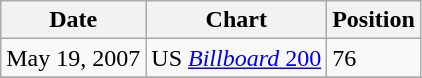<table class="wikitable">
<tr>
<th align="left" valign="top">Date</th>
<th align="left" valign="top">Chart</th>
<th align="left" valign="top">Position</th>
</tr>
<tr>
<td align="left" valign="top">May 19, 2007</td>
<td align="left" valign="top">US <a href='#'><em>Billboard</em> 200</a></td>
<td align="left" valign="top">76</td>
</tr>
<tr>
</tr>
</table>
